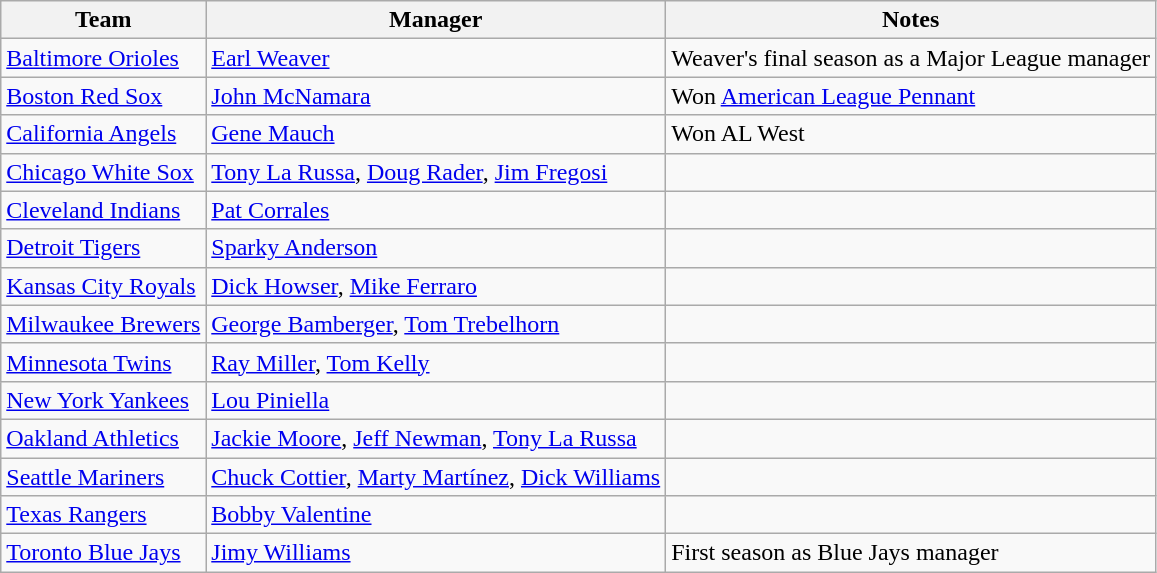<table class="wikitable">
<tr>
<th>Team</th>
<th>Manager</th>
<th>Notes</th>
</tr>
<tr>
<td><a href='#'>Baltimore Orioles</a></td>
<td><a href='#'>Earl Weaver</a></td>
<td>Weaver's final season as a Major League manager</td>
</tr>
<tr>
<td><a href='#'>Boston Red Sox</a></td>
<td><a href='#'>John McNamara</a></td>
<td>Won <a href='#'>American League Pennant</a></td>
</tr>
<tr>
<td><a href='#'>California Angels</a></td>
<td><a href='#'>Gene Mauch</a></td>
<td>Won AL West</td>
</tr>
<tr>
<td><a href='#'>Chicago White Sox</a></td>
<td><a href='#'>Tony La Russa</a>, <a href='#'>Doug Rader</a>, <a href='#'>Jim Fregosi</a></td>
<td></td>
</tr>
<tr>
<td><a href='#'>Cleveland Indians</a></td>
<td><a href='#'>Pat Corrales</a></td>
<td></td>
</tr>
<tr>
<td><a href='#'>Detroit Tigers</a></td>
<td><a href='#'>Sparky Anderson</a></td>
<td></td>
</tr>
<tr>
<td><a href='#'>Kansas City Royals</a></td>
<td><a href='#'>Dick Howser</a>, <a href='#'>Mike Ferraro</a></td>
<td></td>
</tr>
<tr>
<td><a href='#'>Milwaukee Brewers</a></td>
<td><a href='#'>George Bamberger</a>, <a href='#'>Tom Trebelhorn</a></td>
<td></td>
</tr>
<tr>
<td><a href='#'>Minnesota Twins</a></td>
<td><a href='#'>Ray Miller</a>, <a href='#'>Tom Kelly</a></td>
<td></td>
</tr>
<tr>
<td><a href='#'>New York Yankees</a></td>
<td><a href='#'>Lou Piniella</a></td>
<td></td>
</tr>
<tr>
<td><a href='#'>Oakland Athletics</a></td>
<td><a href='#'>Jackie Moore</a>, <a href='#'>Jeff Newman</a>, <a href='#'>Tony La Russa</a></td>
<td></td>
</tr>
<tr>
<td><a href='#'>Seattle Mariners</a></td>
<td><a href='#'>Chuck Cottier</a>, <a href='#'>Marty Martínez</a>, <a href='#'>Dick Williams</a></td>
<td></td>
</tr>
<tr>
<td><a href='#'>Texas Rangers</a></td>
<td><a href='#'>Bobby Valentine</a></td>
<td></td>
</tr>
<tr>
<td><a href='#'>Toronto Blue Jays</a></td>
<td><a href='#'>Jimy Williams</a></td>
<td>First season as Blue Jays manager</td>
</tr>
</table>
